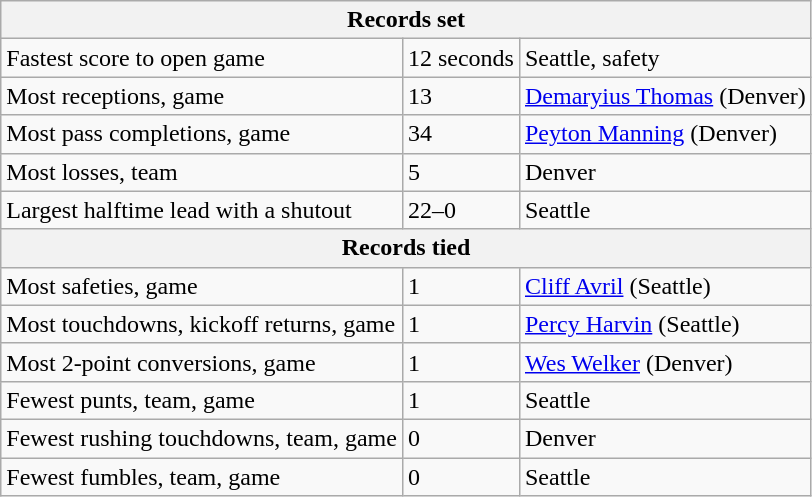<table class="wikitable">
<tr>
<th colspan=3>Records set</th>
</tr>
<tr>
<td>Fastest score to open game</td>
<td>12 seconds</td>
<td>Seattle, safety</td>
</tr>
<tr>
<td>Most receptions, game</td>
<td>13</td>
<td><a href='#'>Demaryius Thomas</a> (Denver)</td>
</tr>
<tr>
<td>Most pass completions, game</td>
<td>34</td>
<td><a href='#'>Peyton Manning</a> (Denver)</td>
</tr>
<tr>
<td>Most losses, team</td>
<td>5</td>
<td>Denver</td>
</tr>
<tr>
<td>Largest halftime lead with a shutout</td>
<td>22–0</td>
<td>Seattle</td>
</tr>
<tr>
<th colspan=3>Records tied</th>
</tr>
<tr>
<td>Most safeties, game</td>
<td>1</td>
<td><a href='#'>Cliff Avril</a> (Seattle)</td>
</tr>
<tr>
<td>Most touchdowns, kickoff returns, game</td>
<td>1</td>
<td><a href='#'>Percy Harvin</a> (Seattle)</td>
</tr>
<tr>
<td>Most 2-point conversions, game</td>
<td>1</td>
<td><a href='#'>Wes Welker</a> (Denver)</td>
</tr>
<tr>
<td>Fewest punts, team, game</td>
<td>1</td>
<td>Seattle</td>
</tr>
<tr>
<td>Fewest rushing touchdowns, team, game</td>
<td>0</td>
<td>Denver</td>
</tr>
<tr>
<td>Fewest fumbles, team, game</td>
<td>0</td>
<td>Seattle</td>
</tr>
</table>
